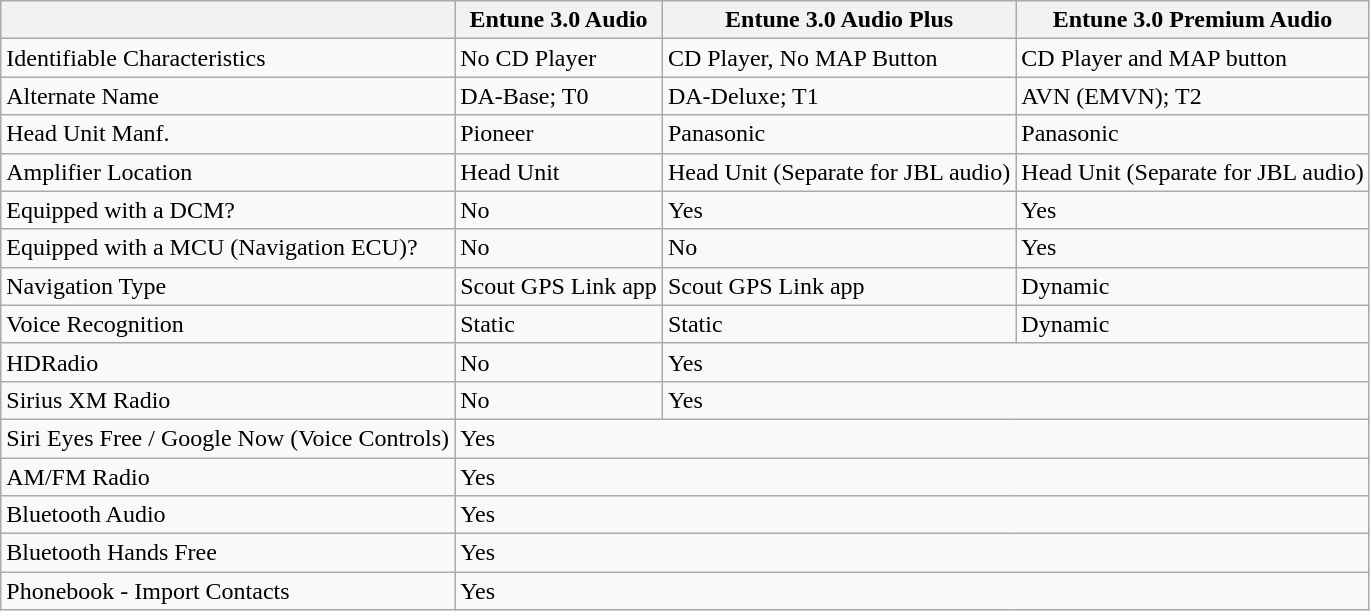<table class="wikitable">
<tr>
<th></th>
<th>Entune 3.0 Audio</th>
<th>Entune 3.0 Audio Plus</th>
<th>Entune 3.0 Premium Audio</th>
</tr>
<tr>
<td>Identifiable Characteristics</td>
<td>No CD Player</td>
<td>CD Player, No MAP Button</td>
<td>CD Player and MAP button</td>
</tr>
<tr>
<td>Alternate Name</td>
<td>DA-Base; T0</td>
<td>DA-Deluxe; T1</td>
<td>AVN (EMVN); T2</td>
</tr>
<tr>
<td>Head Unit Manf.</td>
<td>Pioneer</td>
<td>Panasonic</td>
<td>Panasonic</td>
</tr>
<tr>
<td>Amplifier Location</td>
<td>Head Unit</td>
<td>Head Unit (Separate for JBL audio)</td>
<td>Head Unit (Separate for JBL audio)</td>
</tr>
<tr>
<td>Equipped with a DCM?</td>
<td>No</td>
<td>Yes</td>
<td>Yes</td>
</tr>
<tr>
<td>Equipped with a MCU (Navigation ECU)?</td>
<td>No</td>
<td>No</td>
<td>Yes</td>
</tr>
<tr>
<td>Navigation Type</td>
<td>Scout GPS Link app</td>
<td>Scout GPS Link app</td>
<td>Dynamic</td>
</tr>
<tr>
<td>Voice Recognition</td>
<td>Static</td>
<td>Static</td>
<td>Dynamic</td>
</tr>
<tr>
<td>HDRadio</td>
<td>No</td>
<td colspan="2">Yes</td>
</tr>
<tr>
<td>Sirius XM Radio</td>
<td>No</td>
<td colspan="2">Yes</td>
</tr>
<tr>
<td>Siri Eyes Free / Google Now (Voice Controls)</td>
<td colspan="3">Yes</td>
</tr>
<tr>
<td>AM/FM Radio</td>
<td colspan="3">Yes</td>
</tr>
<tr>
<td>Bluetooth Audio</td>
<td colspan="3">Yes</td>
</tr>
<tr>
<td>Bluetooth Hands Free</td>
<td colspan="3">Yes</td>
</tr>
<tr>
<td>Phonebook - Import Contacts</td>
<td colspan="3">Yes</td>
</tr>
</table>
